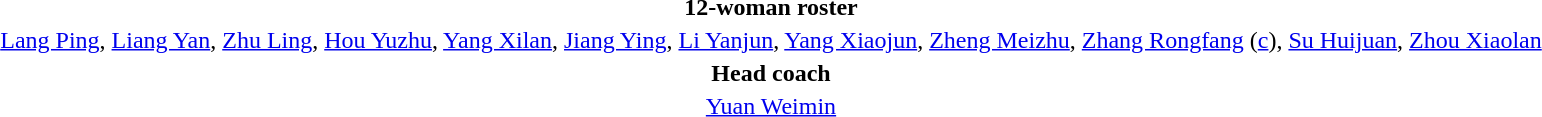<table style="text-align:center; margin-top:2em; margin-left:auto; margin-right:auto">
<tr>
<td><strong>12-woman roster</strong></td>
</tr>
<tr>
<td><a href='#'>Lang Ping</a>, <a href='#'>Liang Yan</a>, <a href='#'>Zhu Ling</a>, <a href='#'>Hou Yuzhu</a>, <a href='#'>Yang Xilan</a>, <a href='#'>Jiang Ying</a>, <a href='#'>Li Yanjun</a>, <a href='#'>Yang Xiaojun</a>, <a href='#'>Zheng Meizhu</a>, <a href='#'>Zhang Rongfang</a> (<a href='#'>c</a>), <a href='#'>Su Huijuan</a>, <a href='#'>Zhou Xiaolan</a></td>
</tr>
<tr>
<td><strong>Head coach</strong></td>
</tr>
<tr>
<td><a href='#'>Yuan Weimin</a></td>
</tr>
</table>
